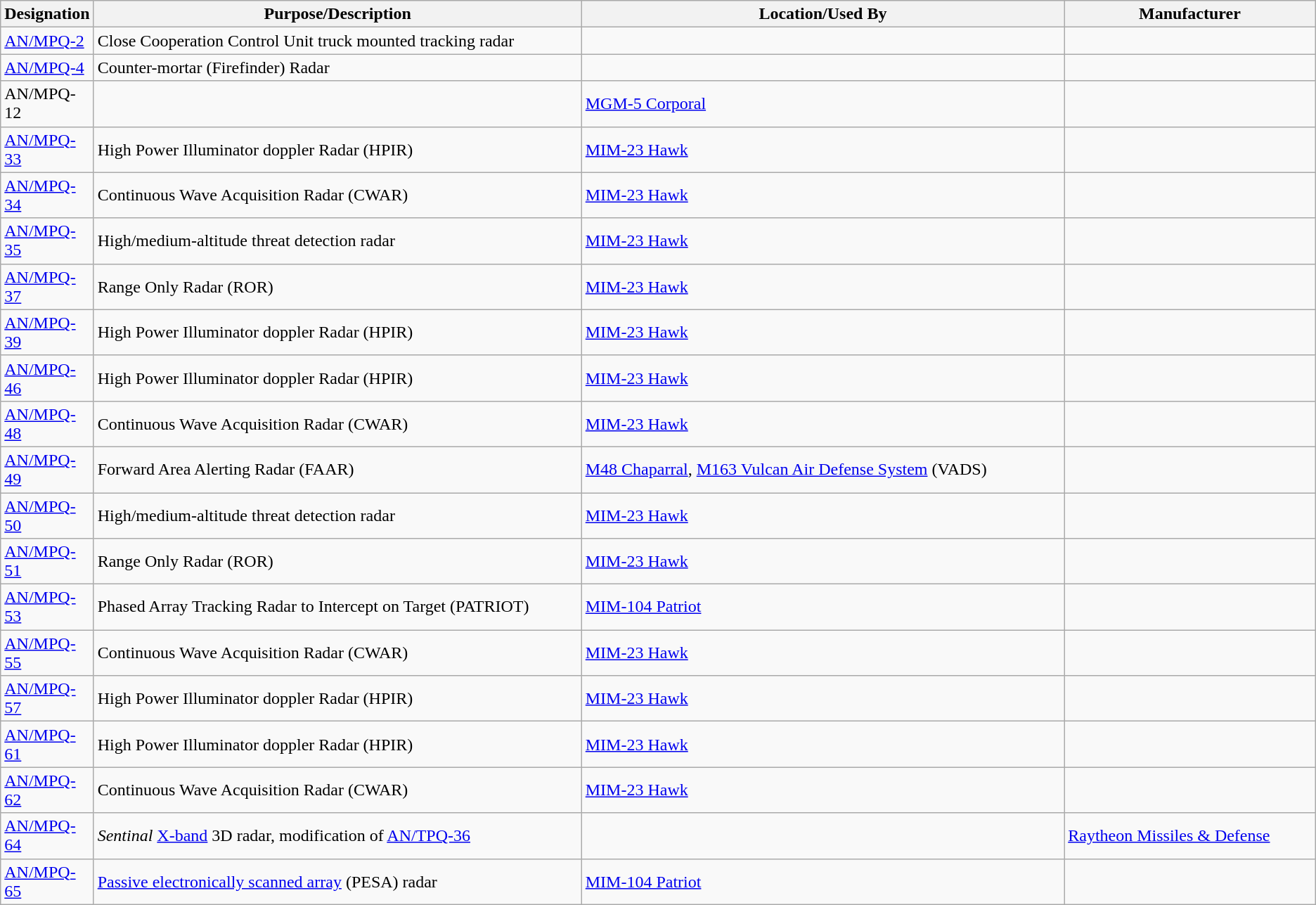<table class="wikitable sortable">
<tr>
<th scope="col">Designation</th>
<th scope="col" style="width: 500px;">Purpose/Description</th>
<th scope="col" style="width: 500px;">Location/Used By</th>
<th scope="col" style="width: 250px;">Manufacturer</th>
</tr>
<tr>
<td><a href='#'>AN/MPQ-2</a></td>
<td>Close Cooperation Control Unit truck mounted tracking radar</td>
<td></td>
<td></td>
</tr>
<tr>
<td><a href='#'>AN/MPQ-4</a></td>
<td>Counter-mortar (Firefinder) Radar</td>
<td></td>
<td></td>
</tr>
<tr>
<td>AN/MPQ-12</td>
<td></td>
<td><a href='#'>MGM-5 Corporal</a></td>
<td></td>
</tr>
<tr>
<td><a href='#'>AN/MPQ-33</a></td>
<td>High Power Illuminator doppler Radar (HPIR)</td>
<td><a href='#'>MIM-23 Hawk</a></td>
<td></td>
</tr>
<tr>
<td><a href='#'>AN/MPQ-34</a></td>
<td>Continuous Wave Acquisition Radar (CWAR)</td>
<td><a href='#'>MIM-23 Hawk</a></td>
<td></td>
</tr>
<tr>
<td><a href='#'>AN/MPQ-35</a></td>
<td>High/medium-altitude threat detection radar</td>
<td><a href='#'>MIM-23 Hawk</a></td>
<td></td>
</tr>
<tr>
<td><a href='#'>AN/MPQ-37</a></td>
<td>Range Only Radar (ROR)</td>
<td><a href='#'>MIM-23 Hawk</a></td>
<td></td>
</tr>
<tr>
<td><a href='#'>AN/MPQ-39</a></td>
<td>High Power Illuminator doppler Radar (HPIR)</td>
<td><a href='#'>MIM-23 Hawk</a></td>
<td></td>
</tr>
<tr>
<td><a href='#'>AN/MPQ-46</a></td>
<td>High Power Illuminator doppler Radar (HPIR)</td>
<td><a href='#'>MIM-23 Hawk</a></td>
<td></td>
</tr>
<tr>
<td><a href='#'>AN/MPQ-48</a></td>
<td>Continuous Wave Acquisition Radar (CWAR)</td>
<td><a href='#'>MIM-23 Hawk</a></td>
<td></td>
</tr>
<tr>
<td><a href='#'>AN/MPQ-49</a></td>
<td>Forward Area Alerting Radar (FAAR)</td>
<td><a href='#'>M48 Chaparral</a>, <a href='#'>M163 Vulcan Air Defense System</a> (VADS)</td>
<td></td>
</tr>
<tr>
<td><a href='#'>AN/MPQ-50</a></td>
<td>High/medium-altitude threat detection radar</td>
<td><a href='#'>MIM-23 Hawk</a></td>
<td></td>
</tr>
<tr>
<td><a href='#'>AN/MPQ-51</a></td>
<td>Range Only Radar (ROR)</td>
<td><a href='#'>MIM-23 Hawk</a></td>
<td></td>
</tr>
<tr>
<td><a href='#'>AN/MPQ-53</a></td>
<td>Phased Array Tracking Radar to Intercept on Target (PATRIOT)</td>
<td><a href='#'>MIM-104 Patriot</a></td>
<td></td>
</tr>
<tr>
<td><a href='#'>AN/MPQ-55</a></td>
<td>Continuous Wave Acquisition Radar (CWAR)</td>
<td><a href='#'>MIM-23 Hawk</a></td>
<td></td>
</tr>
<tr>
<td><a href='#'>AN/MPQ-57</a></td>
<td>High Power Illuminator doppler Radar (HPIR)</td>
<td><a href='#'>MIM-23 Hawk</a></td>
<td></td>
</tr>
<tr>
<td><a href='#'>AN/MPQ-61</a></td>
<td>High Power Illuminator doppler Radar (HPIR)</td>
<td><a href='#'>MIM-23 Hawk</a></td>
<td></td>
</tr>
<tr>
<td><a href='#'>AN/MPQ-62</a></td>
<td>Continuous Wave Acquisition Radar (CWAR)</td>
<td><a href='#'>MIM-23 Hawk</a></td>
<td></td>
</tr>
<tr>
<td><a href='#'>AN/MPQ-64</a></td>
<td><em>Sentinal</em> <a href='#'>X-band</a> 3D radar, modification of <a href='#'>AN/TPQ-36</a></td>
<td></td>
<td><a href='#'>Raytheon Missiles & Defense</a></td>
</tr>
<tr>
<td><a href='#'>AN/MPQ-65</a></td>
<td><a href='#'>Passive electronically scanned array</a> (PESA) radar</td>
<td><a href='#'>MIM-104 Patriot</a></td>
<td></td>
</tr>
</table>
